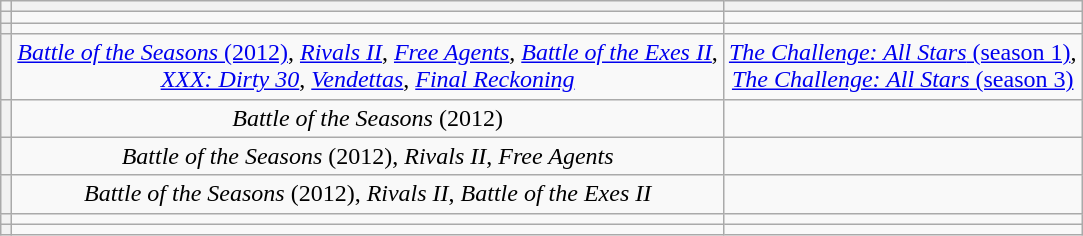<table class="wikitable sortable" style="text-align: center">
<tr>
<th scope="col"></th>
<th scope="col"></th>
<th scope="col"></th>
</tr>
<tr>
<th scope="row"></th>
<td></td>
<td></td>
</tr>
<tr>
<th scope="row"></th>
<td></td>
<td></td>
</tr>
<tr>
<th scope="row"></th>
<td><a href='#'><em>Battle of the Seasons</em> (2012)</a>, <em><a href='#'>Rivals II</a></em>, <em><a href='#'>Free Agents</a></em>, <em><a href='#'>Battle of the Exes II</a></em>,<br><em><a href='#'>XXX: Dirty 30</a></em>, <em><a href='#'>Vendettas</a></em>, <em><a href='#'>Final Reckoning</a></em></td>
<td><a href='#'><em>The Challenge: All Stars</em> (season 1)</a>,<br><a href='#'><em>The Challenge: All Stars</em> (season 3)</a></td>
</tr>
<tr>
<th scope="row"></th>
<td><em>Battle of the Seasons</em> (2012)</td>
<td></td>
</tr>
<tr>
<th scope="row"></th>
<td><em>Battle of the Seasons</em> (2012), <em>Rivals II</em>, <em>Free Agents</em></td>
<td></td>
</tr>
<tr>
<th scope="row"></th>
<td><em>Battle of the Seasons</em> (2012), <em>Rivals II</em>, <em>Battle of the Exes II</em></td>
<td></td>
</tr>
<tr>
<th scope="row"></th>
<td></td>
<td></td>
</tr>
<tr>
<th scope="row"></th>
<td></td>
<td></td>
</tr>
</table>
